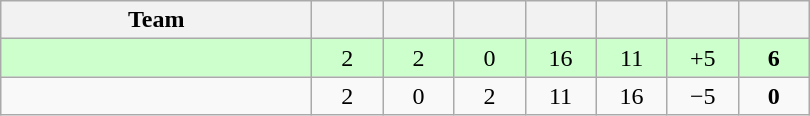<table class=wikitable style="text-align:center">
<tr>
<th width=200>Team</th>
<th width=40></th>
<th width=40></th>
<th width=40></th>
<th width=40></th>
<th width=40></th>
<th width=40></th>
<th width=40></th>
</tr>
<tr bgcolor=ccffcc>
<td align=left></td>
<td>2</td>
<td>2</td>
<td>0</td>
<td>16</td>
<td>11</td>
<td>+5</td>
<td><strong>6</strong></td>
</tr>
<tr>
<td align=left></td>
<td>2</td>
<td>0</td>
<td>2</td>
<td>11</td>
<td>16</td>
<td>−5</td>
<td><strong>0</strong></td>
</tr>
</table>
